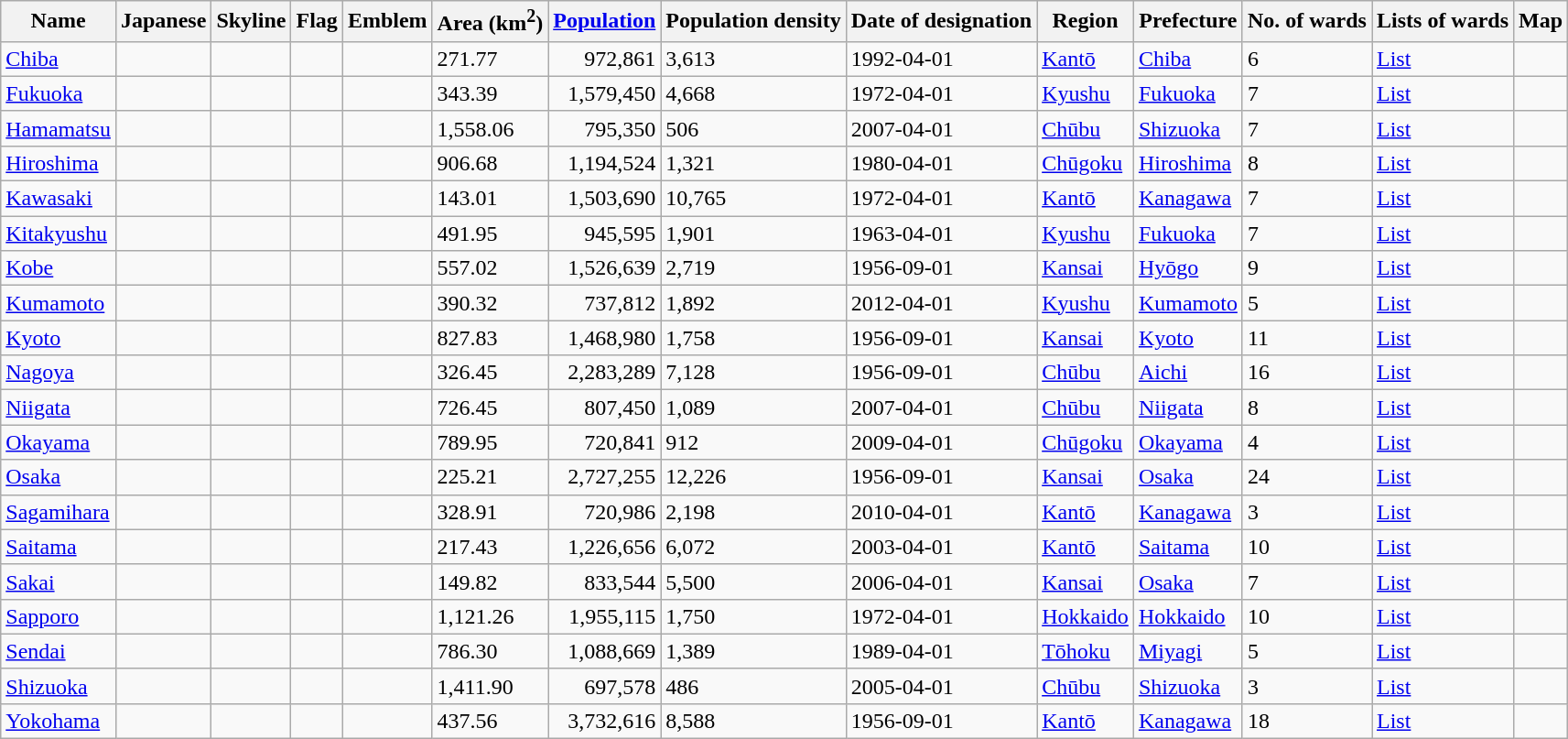<table class="wikitable sortable">
<tr>
<th>Name</th>
<th>Japanese</th>
<th>Skyline</th>
<th>Flag</th>
<th>Emblem</th>
<th>Area (km<sup>2</sup>)</th>
<th><a href='#'>Population</a></th>
<th>Population density</th>
<th>Date of designation</th>
<th>Region</th>
<th>Prefecture</th>
<th>No. of wards</th>
<th>Lists of wards</th>
<th>Map</th>
</tr>
<tr>
<td><a href='#'>Chiba</a></td>
<td></td>
<td></td>
<td></td>
<td></td>
<td>271.77</td>
<td style="text-align:right;">972,861</td>
<td>3,613</td>
<td>1992-04-01</td>
<td><a href='#'>Kantō</a></td>
<td><a href='#'>Chiba</a></td>
<td>6</td>
<td><a href='#'>List</a></td>
<td></td>
</tr>
<tr>
<td><a href='#'>Fukuoka</a></td>
<td></td>
<td></td>
<td></td>
<td></td>
<td>343.39</td>
<td style="text-align:right;">1,579,450</td>
<td>4,668</td>
<td>1972-04-01</td>
<td><a href='#'>Kyushu</a></td>
<td><a href='#'>Fukuoka</a></td>
<td>7</td>
<td><a href='#'>List</a></td>
<td></td>
</tr>
<tr>
<td><a href='#'>Hamamatsu</a></td>
<td></td>
<td></td>
<td></td>
<td></td>
<td>1,558.06</td>
<td style="text-align:right;">795,350</td>
<td>506</td>
<td>2007-04-01</td>
<td><a href='#'>Chūbu</a></td>
<td><a href='#'>Shizuoka</a></td>
<td>7</td>
<td><a href='#'>List</a></td>
<td></td>
</tr>
<tr>
<td><a href='#'>Hiroshima</a></td>
<td></td>
<td></td>
<td></td>
<td></td>
<td>906.68</td>
<td style="text-align:right;">1,194,524</td>
<td>1,321</td>
<td>1980-04-01</td>
<td><a href='#'>Chūgoku</a></td>
<td><a href='#'>Hiroshima</a></td>
<td>8</td>
<td><a href='#'>List</a></td>
<td></td>
</tr>
<tr>
<td><a href='#'>Kawasaki</a></td>
<td></td>
<td></td>
<td></td>
<td></td>
<td>143.01</td>
<td style="text-align:right;">1,503,690</td>
<td>10,765</td>
<td>1972-04-01</td>
<td><a href='#'>Kantō</a></td>
<td><a href='#'>Kanagawa</a></td>
<td>7</td>
<td><a href='#'>List</a></td>
<td></td>
</tr>
<tr>
<td><a href='#'>Kitakyushu</a></td>
<td></td>
<td></td>
<td></td>
<td></td>
<td>491.95</td>
<td style="text-align:right;">945,595</td>
<td>1,901</td>
<td>1963-04-01</td>
<td><a href='#'>Kyushu</a></td>
<td><a href='#'>Fukuoka</a></td>
<td>7</td>
<td><a href='#'>List</a></td>
<td></td>
</tr>
<tr>
<td><a href='#'>Kobe</a></td>
<td></td>
<td></td>
<td></td>
<td></td>
<td>557.02</td>
<td style="text-align:right;">1,526,639</td>
<td>2,719</td>
<td>1956-09-01</td>
<td><a href='#'>Kansai</a></td>
<td><a href='#'>Hyōgo</a></td>
<td>9</td>
<td><a href='#'>List</a></td>
<td></td>
</tr>
<tr>
<td><a href='#'>Kumamoto</a></td>
<td></td>
<td></td>
<td></td>
<td></td>
<td>390.32</td>
<td style="text-align:right;">737,812</td>
<td>1,892</td>
<td>2012-04-01</td>
<td><a href='#'>Kyushu</a></td>
<td><a href='#'>Kumamoto</a></td>
<td>5</td>
<td><a href='#'>List</a></td>
<td></td>
</tr>
<tr>
<td><a href='#'>Kyoto</a></td>
<td></td>
<td></td>
<td></td>
<td></td>
<td>827.83</td>
<td style="text-align:right;">1,468,980</td>
<td>1,758</td>
<td>1956-09-01</td>
<td><a href='#'>Kansai</a></td>
<td><a href='#'>Kyoto</a></td>
<td>11</td>
<td><a href='#'>List</a></td>
<td></td>
</tr>
<tr>
<td><a href='#'>Nagoya</a></td>
<td></td>
<td></td>
<td></td>
<td></td>
<td>326.45</td>
<td style="text-align:right;">2,283,289</td>
<td>7,128</td>
<td>1956-09-01</td>
<td><a href='#'>Chūbu</a></td>
<td><a href='#'>Aichi</a></td>
<td>16</td>
<td><a href='#'>List</a></td>
<td></td>
</tr>
<tr>
<td><a href='#'>Niigata</a></td>
<td></td>
<td></td>
<td></td>
<td></td>
<td>726.45</td>
<td style="text-align:right;">807,450</td>
<td>1,089</td>
<td>2007-04-01</td>
<td><a href='#'>Chūbu</a></td>
<td><a href='#'>Niigata</a></td>
<td>8</td>
<td><a href='#'>List</a></td>
<td></td>
</tr>
<tr>
<td><a href='#'>Okayama</a></td>
<td></td>
<td></td>
<td></td>
<td></td>
<td>789.95</td>
<td style="text-align:right;">720,841</td>
<td>912</td>
<td>2009-04-01</td>
<td><a href='#'>Chūgoku</a></td>
<td><a href='#'>Okayama</a></td>
<td>4</td>
<td><a href='#'>List</a></td>
<td></td>
</tr>
<tr>
<td><a href='#'>Osaka</a></td>
<td></td>
<td></td>
<td></td>
<td></td>
<td>225.21</td>
<td style="text-align:right;">2,727,255</td>
<td>12,226</td>
<td>1956-09-01</td>
<td><a href='#'>Kansai</a></td>
<td><a href='#'>Osaka</a></td>
<td>24</td>
<td><a href='#'>List</a></td>
<td></td>
</tr>
<tr>
<td><a href='#'>Sagamihara</a></td>
<td></td>
<td></td>
<td></td>
<td></td>
<td>328.91</td>
<td style="text-align:right;">720,986</td>
<td>2,198</td>
<td>2010-04-01</td>
<td><a href='#'>Kantō</a></td>
<td><a href='#'>Kanagawa</a></td>
<td>3</td>
<td><a href='#'>List</a></td>
<td></td>
</tr>
<tr>
<td><a href='#'>Saitama</a></td>
<td></td>
<td></td>
<td></td>
<td></td>
<td>217.43</td>
<td style="text-align:right;">1,226,656</td>
<td>6,072</td>
<td>2003-04-01</td>
<td><a href='#'>Kantō</a></td>
<td><a href='#'>Saitama</a></td>
<td>10</td>
<td><a href='#'>List</a></td>
<td></td>
</tr>
<tr>
<td><a href='#'>Sakai</a></td>
<td></td>
<td></td>
<td></td>
<td></td>
<td>149.82</td>
<td style="text-align:right;">833,544</td>
<td>5,500</td>
<td>2006-04-01</td>
<td><a href='#'>Kansai</a></td>
<td><a href='#'>Osaka</a></td>
<td>7</td>
<td><a href='#'>List</a></td>
<td></td>
</tr>
<tr>
<td><a href='#'>Sapporo</a></td>
<td></td>
<td></td>
<td></td>
<td></td>
<td>1,121.26</td>
<td style="text-align:right;">1,955,115</td>
<td>1,750</td>
<td>1972-04-01</td>
<td><a href='#'>Hokkaido</a></td>
<td><a href='#'>Hokkaido</a></td>
<td>10</td>
<td><a href='#'>List</a></td>
<td></td>
</tr>
<tr>
<td><a href='#'>Sendai</a></td>
<td></td>
<td></td>
<td></td>
<td></td>
<td>786.30</td>
<td style="text-align:right;">1,088,669</td>
<td>1,389</td>
<td>1989-04-01</td>
<td><a href='#'>Tōhoku</a></td>
<td><a href='#'>Miyagi</a></td>
<td>5</td>
<td><a href='#'>List</a></td>
<td></td>
</tr>
<tr>
<td><a href='#'>Shizuoka</a></td>
<td></td>
<td></td>
<td></td>
<td></td>
<td>1,411.90</td>
<td style="text-align:right;">697,578</td>
<td>486</td>
<td>2005-04-01</td>
<td><a href='#'>Chūbu</a></td>
<td><a href='#'>Shizuoka</a></td>
<td>3</td>
<td><a href='#'>List</a></td>
<td></td>
</tr>
<tr>
<td><a href='#'>Yokohama</a></td>
<td></td>
<td></td>
<td></td>
<td></td>
<td>437.56</td>
<td style="text-align:right;">3,732,616</td>
<td>8,588</td>
<td>1956-09-01</td>
<td><a href='#'>Kantō</a></td>
<td><a href='#'>Kanagawa</a></td>
<td>18</td>
<td><a href='#'>List</a></td>
<td></td>
</tr>
</table>
